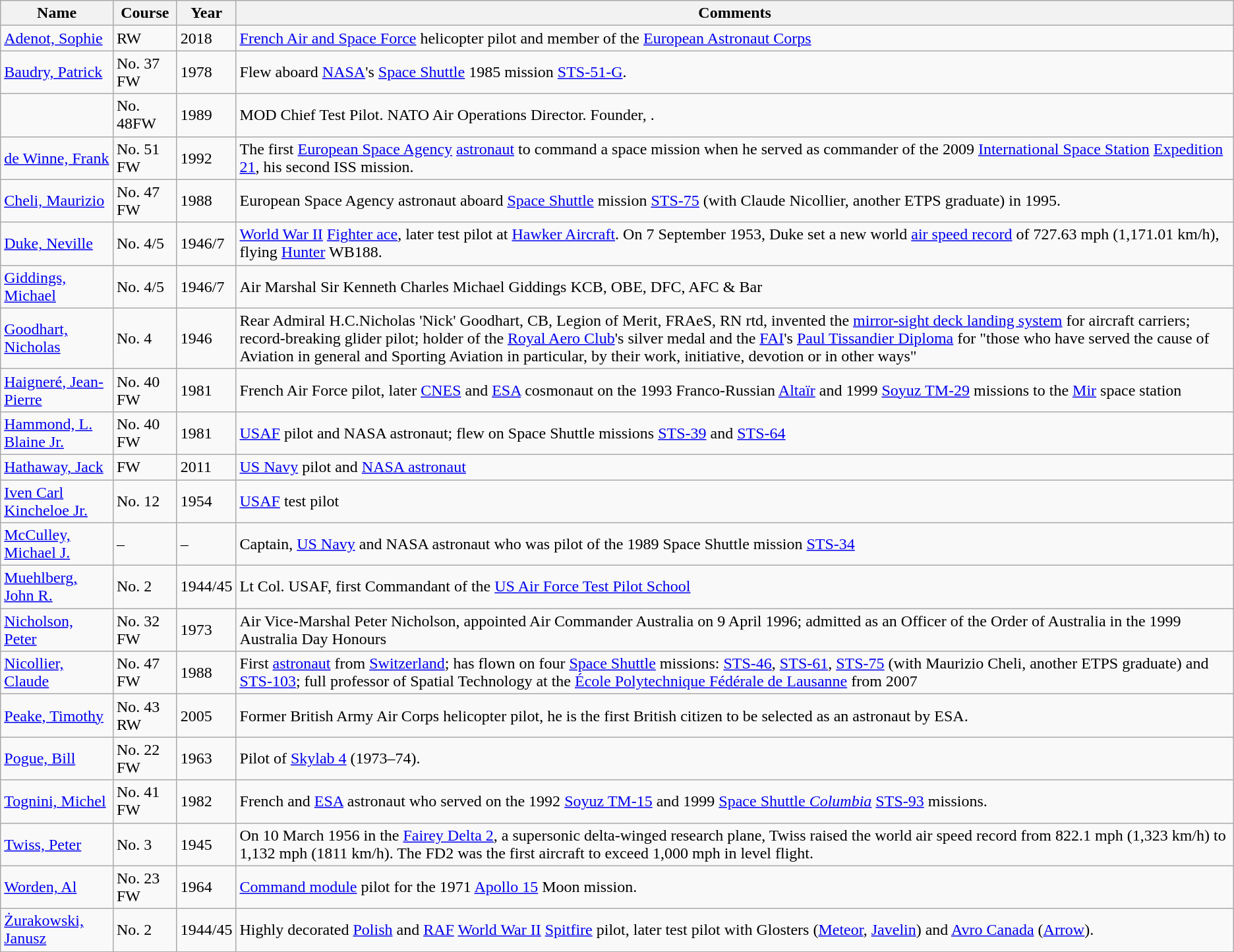<table class="wikitable collapsible sortable">
<tr>
<th>Name</th>
<th>Course</th>
<th>Year</th>
<th>Comments</th>
</tr>
<tr>
<td><a href='#'>Adenot, Sophie</a></td>
<td>RW</td>
<td>2018</td>
<td><a href='#'>French Air and Space Force</a> helicopter pilot and member of the <a href='#'>European Astronaut Corps</a></td>
</tr>
<tr>
<td><a href='#'>Baudry, Patrick</a></td>
<td>No. 37 FW</td>
<td>1978</td>
<td>Flew aboard <a href='#'>NASA</a>'s <a href='#'>Space Shuttle</a> 1985 mission <a href='#'>STS-51-G</a>.</td>
</tr>
<tr>
<td></td>
<td>No. 48FW</td>
<td>1989</td>
<td>MOD Chief Test Pilot.  NATO Air Operations Director.  Founder, .</td>
</tr>
<tr>
<td><a href='#'>de Winne, Frank</a></td>
<td>No. 51 FW</td>
<td>1992</td>
<td>The first <a href='#'>European Space Agency</a> <a href='#'>astronaut</a> to command a space mission when he served as commander of the 2009 <a href='#'>International Space Station</a> <a href='#'>Expedition 21</a>, his second ISS mission.</td>
</tr>
<tr>
<td><a href='#'>Cheli, Maurizio</a></td>
<td>No. 47 FW</td>
<td>1988</td>
<td>European Space Agency astronaut aboard <a href='#'>Space Shuttle</a> mission <a href='#'>STS-75</a> (with Claude Nicollier, another ETPS graduate) in 1995.</td>
</tr>
<tr>
<td><a href='#'>Duke, Neville</a></td>
<td>No. 4/5</td>
<td>1946/7</td>
<td><a href='#'>World War II</a> <a href='#'>Fighter ace</a>, later test pilot at <a href='#'>Hawker Aircraft</a>. On 7 September 1953, Duke set a new world <a href='#'>air speed record</a> of 727.63 mph (1,171.01 km/h), flying <a href='#'>Hunter</a> WB188.</td>
</tr>
<tr>
<td><a href='#'>Giddings, Michael</a></td>
<td>No. 4/5</td>
<td>1946/7</td>
<td>Air Marshal Sir Kenneth Charles Michael Giddings KCB, OBE, DFC, AFC & Bar</td>
</tr>
<tr>
<td><a href='#'>Goodhart, Nicholas</a></td>
<td>No. 4</td>
<td>1946</td>
<td>Rear Admiral H.C.Nicholas 'Nick' Goodhart, CB, Legion of Merit, FRAeS, RN rtd, invented the <a href='#'>mirror-sight deck landing system</a> for aircraft carriers; record-breaking glider pilot; holder of the <a href='#'>Royal Aero Club</a>'s silver medal and the <a href='#'>FAI</a>'s <a href='#'>Paul Tissandier Diploma</a> for "those who have served the cause of Aviation in general and Sporting Aviation in particular, by their work, initiative, devotion or in other ways"</td>
</tr>
<tr>
<td><a href='#'>Haigneré, Jean-Pierre</a></td>
<td>No. 40 FW</td>
<td>1981</td>
<td>French Air Force pilot, later <a href='#'>CNES</a> and <a href='#'>ESA</a> cosmonaut on the 1993 Franco-Russian <a href='#'>Altaïr</a> and 1999 <a href='#'>Soyuz TM-29</a> missions to the <a href='#'>Mir</a> space station</td>
</tr>
<tr>
<td><a href='#'>Hammond, L. Blaine Jr.</a></td>
<td>No. 40 FW</td>
<td>1981</td>
<td><a href='#'>USAF</a> pilot and NASA astronaut; flew on Space Shuttle missions <a href='#'>STS-39</a> and <a href='#'>STS-64</a></td>
</tr>
<tr>
<td><a href='#'>Hathaway, Jack</a></td>
<td>FW</td>
<td>2011</td>
<td><a href='#'>US Navy</a> pilot and <a href='#'>NASA astronaut</a></td>
</tr>
<tr>
<td><a href='#'>Iven Carl Kincheloe Jr.</a></td>
<td>No. 12</td>
<td>1954</td>
<td><a href='#'>USAF</a> test pilot</td>
</tr>
<tr>
<td><a href='#'>McCulley, Michael J.</a></td>
<td>–</td>
<td>–</td>
<td>Captain, <a href='#'>US Navy</a> and NASA astronaut who was pilot of the 1989 Space Shuttle mission <a href='#'>STS-34</a></td>
</tr>
<tr>
<td><a href='#'>Muehlberg, John R.</a></td>
<td>No. 2</td>
<td>1944/45</td>
<td>Lt Col. USAF, first Commandant of the <a href='#'>US Air Force Test Pilot School</a></td>
</tr>
<tr>
<td><a href='#'>Nicholson, Peter</a></td>
<td>No. 32 FW</td>
<td>1973</td>
<td>Air Vice-Marshal Peter Nicholson, appointed Air Commander Australia on 9 April 1996; admitted as an Officer of the Order of Australia in the 1999 Australia Day Honours</td>
</tr>
<tr>
<td><a href='#'>Nicollier, Claude</a></td>
<td>No. 47 FW</td>
<td>1988</td>
<td>First <a href='#'>astronaut</a> from <a href='#'>Switzerland</a>; has flown on four <a href='#'>Space Shuttle</a> missions: <a href='#'>STS-46</a>, <a href='#'>STS-61</a>, <a href='#'>STS-75</a> (with Maurizio Cheli, another ETPS graduate) and <a href='#'>STS-103</a>; full professor of Spatial Technology at the <a href='#'>École Polytechnique Fédérale de Lausanne</a> from 2007</td>
</tr>
<tr>
<td><a href='#'>Peake, Timothy</a></td>
<td>No. 43 RW</td>
<td>2005</td>
<td>Former British Army Air Corps helicopter pilot, he is the first British citizen to be selected as an astronaut by ESA.</td>
</tr>
<tr>
<td><a href='#'>Pogue, Bill</a></td>
<td>No. 22 FW</td>
<td>1963</td>
<td>Pilot of <a href='#'>Skylab 4</a> (1973–74).</td>
</tr>
<tr>
<td><a href='#'>Tognini, Michel</a></td>
<td>No. 41 FW</td>
<td>1982</td>
<td>French and <a href='#'>ESA</a> astronaut who served on the 1992 <a href='#'>Soyuz TM-15</a> and 1999 <a href='#'>Space Shuttle <em>Columbia</em></a> <a href='#'>STS-93</a> missions.</td>
</tr>
<tr>
<td><a href='#'>Twiss, Peter</a></td>
<td>No. 3</td>
<td>1945</td>
<td>On 10 March 1956 in the <a href='#'>Fairey Delta 2</a>, a supersonic delta-winged research plane, Twiss raised the world air speed record from 822.1 mph (1,323 km/h) to 1,132 mph (1811 km/h). The FD2 was the first aircraft to exceed 1,000 mph in level flight.</td>
</tr>
<tr>
<td><a href='#'>Worden, Al</a></td>
<td>No. 23 FW</td>
<td>1964</td>
<td><a href='#'>Command module</a> pilot for the 1971 <a href='#'>Apollo 15</a> Moon mission.</td>
</tr>
<tr>
<td><a href='#'>Żurakowski, Janusz</a></td>
<td>No. 2</td>
<td>1944/45</td>
<td>Highly decorated <a href='#'>Polish</a> and <a href='#'>RAF</a> <a href='#'>World War II</a> <a href='#'>Spitfire</a> pilot, later test pilot with Glosters (<a href='#'>Meteor</a>, <a href='#'>Javelin</a>) and <a href='#'>Avro Canada</a> (<a href='#'>Arrow</a>).</td>
</tr>
</table>
